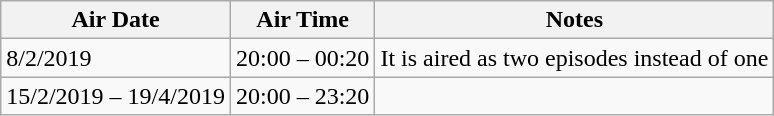<table class="wikitable">
<tr>
<th>Air Date</th>
<th>Air Time</th>
<th>Notes</th>
</tr>
<tr>
<td>8/2/2019</td>
<td>20:00 – 00:20</td>
<td>It is aired as two episodes instead of one</td>
</tr>
<tr>
<td>15/2/2019 – 19/4/2019</td>
<td>20:00 – 23:20</td>
<td></td>
</tr>
</table>
